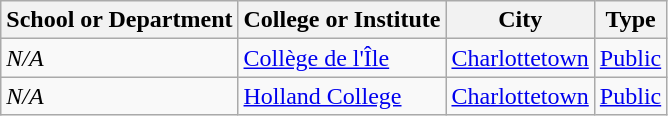<table class="wikitable sortable mw-collapsible mw-collapsed">
<tr>
<th>School or Department</th>
<th>College or Institute</th>
<th>City</th>
<th>Type</th>
</tr>
<tr>
<td><em>N/A</em></td>
<td><a href='#'>Collège de l'Île</a></td>
<td><a href='#'>Charlottetown</a></td>
<td><a href='#'>Public</a></td>
</tr>
<tr>
<td><em>N/A</em></td>
<td><a href='#'>Holland College</a></td>
<td><a href='#'>Charlottetown</a></td>
<td><a href='#'>Public</a></td>
</tr>
</table>
